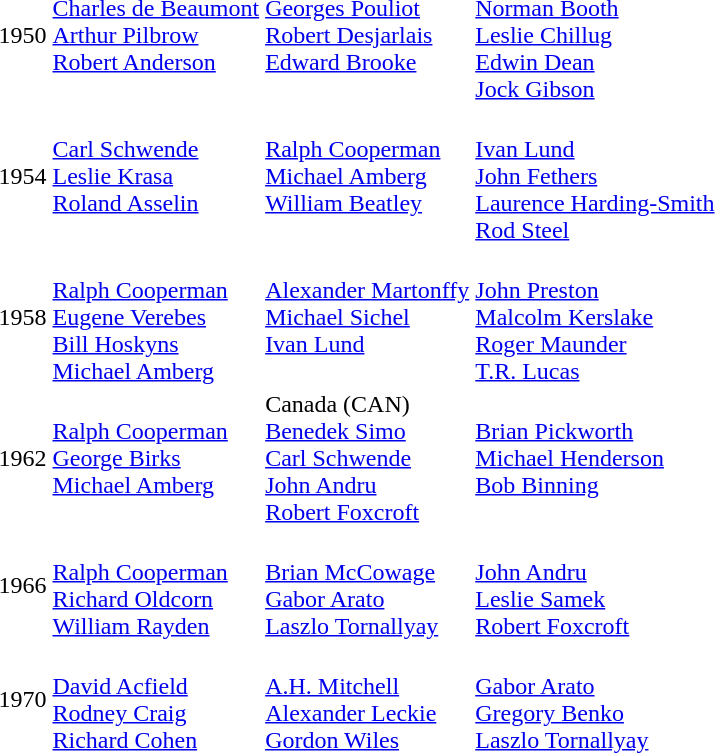<table>
<tr>
<td>1950</td>
<td valign=top><br><a href='#'>Charles de Beaumont</a><br><a href='#'>Arthur Pilbrow</a><br><a href='#'>Robert Anderson</a></td>
<td valign=top><br><a href='#'>Georges Pouliot</a><br><a href='#'>Robert Desjarlais</a><br><a href='#'>Edward Brooke</a></td>
<td><br><a href='#'>Norman Booth</a><br><a href='#'>Leslie Chillug</a><br><a href='#'>Edwin Dean</a><br><a href='#'>Jock Gibson</a></td>
</tr>
<tr>
<td>1954</td>
<td valign=top><br><a href='#'>Carl Schwende</a><br><a href='#'>Leslie Krasa</a><br><a href='#'>Roland Asselin</a></td>
<td valign=top><br><a href='#'>Ralph Cooperman</a><br><a href='#'>Michael Amberg</a><br><a href='#'>William Beatley</a></td>
<td><br><a href='#'>Ivan Lund</a><br><a href='#'>John Fethers</a><br><a href='#'>Laurence Harding-Smith</a><br><a href='#'>Rod Steel</a></td>
</tr>
<tr>
<td>1958</td>
<td><br><a href='#'>Ralph Cooperman</a><br><a href='#'>Eugene Verebes</a><br><a href='#'>Bill Hoskyns</a><br><a href='#'>Michael Amberg</a></td>
<td valign=top><br><a href='#'>Alexander Martonffy</a><br><a href='#'>Michael Sichel</a><br><a href='#'>Ivan Lund</a></td>
<td><br><a href='#'>John Preston</a><br><a href='#'>Malcolm Kerslake</a><br><a href='#'>Roger Maunder</a><br><a href='#'>T.R. Lucas</a></td>
</tr>
<tr>
<td>1962</td>
<td valign=top><br><a href='#'>Ralph Cooperman</a><br><a href='#'>George Birks</a><br><a href='#'>Michael Amberg</a></td>
<td> Canada (CAN)<br><a href='#'>Benedek Simo</a><br><a href='#'>Carl Schwende</a><br><a href='#'>John Andru</a><br><a href='#'>Robert Foxcroft</a></td>
<td valign=top><br><a href='#'>Brian Pickworth</a><br><a href='#'>Michael Henderson</a><br><a href='#'>Bob Binning</a></td>
</tr>
<tr>
<td>1966</td>
<td><br><a href='#'>Ralph Cooperman</a><br><a href='#'>Richard Oldcorn</a><br><a href='#'>William Rayden</a></td>
<td><br><a href='#'>Brian McCowage</a><br><a href='#'>Gabor Arato</a><br><a href='#'>Laszlo Tornallyay</a></td>
<td><br><a href='#'>John Andru</a><br><a href='#'>Leslie Samek</a><br><a href='#'>Robert Foxcroft</a></td>
</tr>
<tr>
<td>1970</td>
<td><br><a href='#'>David Acfield</a><br><a href='#'>Rodney Craig</a><br><a href='#'>Richard Cohen</a></td>
<td><br><a href='#'>A.H. Mitchell</a><br><a href='#'>Alexander Leckie</a><br><a href='#'>Gordon Wiles</a></td>
<td><br><a href='#'>Gabor Arato</a><br><a href='#'>Gregory Benko</a><br><a href='#'>Laszlo Tornallyay</a></td>
</tr>
</table>
